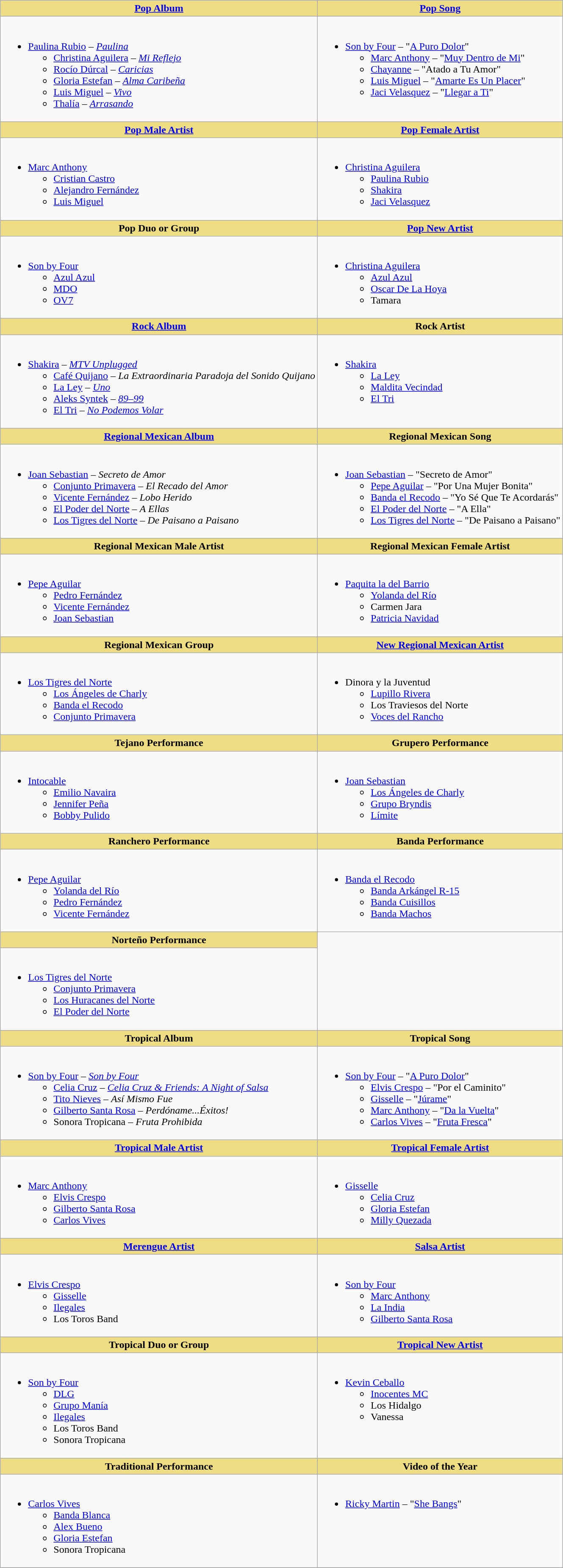<table class=wikitable>
<tr>
<th scope="col" style="background:#EEDD82;" ! style="width="50%"><a href='#'>Pop Album</a></th>
<th scope="col" style="background:#EEDD82;" ! style="width="50%"><a href='#'>Pop Song</a></th>
</tr>
<tr>
<td scope="row" valign="top"><br><ul><li><a href='#'>Paulina Rubio</a> – <em><a href='#'>Paulina</a></em><ul><li><a href='#'>Christina Aguilera</a> – <em><a href='#'>Mi Reflejo</a></em></li><li><a href='#'>Rocío Dúrcal</a> – <em><a href='#'>Caricias</a></em></li><li><a href='#'>Gloria Estefan</a> – <em><a href='#'>Alma Caribeña</a></em></li><li><a href='#'>Luis Miguel</a> – <em><a href='#'>Vivo</a></em></li><li><a href='#'>Thalía</a> – <em><a href='#'>Arrasando</a></em></li></ul></li></ul></td>
<td scope="row" valign="top"><br><ul><li><a href='#'>Son by Four</a> – "<a href='#'>A Puro Dolor</a>"<ul><li><a href='#'>Marc Anthony</a> – "<a href='#'>Muy Dentro de Mi</a>"</li><li><a href='#'>Chayanne</a> – "Atado a Tu Amor"</li><li><a href='#'>Luis Miguel</a> – "<a href='#'>Amarte Es Un Placer</a>"</li><li><a href='#'>Jaci Velasquez</a> – "<a href='#'>Llegar a Ti</a>"</li></ul></li></ul></td>
</tr>
<tr>
<th scope="col" style="background:#EEDD82;" ! style="width="50%"><a href='#'>Pop Male Artist</a></th>
<th scope="col" style="background:#EEDD82;" ! style="width="50%"><a href='#'>Pop Female Artist</a></th>
</tr>
<tr>
<td scope="row" valign="top"><br><ul><li><a href='#'>Marc Anthony</a><ul><li><a href='#'>Cristian Castro</a></li><li><a href='#'>Alejandro Fernández</a></li><li><a href='#'>Luis Miguel</a></li></ul></li></ul></td>
<td scope="row" valign="top"><br><ul><li><a href='#'>Christina Aguilera</a><ul><li><a href='#'>Paulina Rubio</a></li><li><a href='#'>Shakira</a></li><li><a href='#'>Jaci Velasquez</a></li></ul></li></ul></td>
</tr>
<tr>
<th scope="col" style="background:#EEDD82;" ! style="width="50%">Pop Duo or Group</th>
<th scope="col" style="background:#EEDD82;" ! style="width="50%"><a href='#'>Pop New Artist</a></th>
</tr>
<tr>
<td scope="row" valign="top"><br><ul><li><a href='#'>Son by Four</a><ul><li><a href='#'>Azul Azul</a></li><li><a href='#'>MDO</a></li><li><a href='#'>OV7</a></li></ul></li></ul></td>
<td scope="row" valign="top"><br><ul><li><a href='#'>Christina Aguilera</a><ul><li><a href='#'>Azul Azul</a></li><li><a href='#'>Oscar De La Hoya</a></li><li>Tamara</li></ul></li></ul></td>
</tr>
<tr>
<th scope="col" style="background:#EEDD82;" ! style="width="50%"><a href='#'>Rock Album</a></th>
<th scope="col" style="background:#EEDD82;" ! style="width="50%">Rock Artist</th>
</tr>
<tr>
<td scope="row" valign="top"><br><ul><li><a href='#'>Shakira</a> – <em><a href='#'>MTV Unplugged</a></em><ul><li><a href='#'>Café Quijano</a> – <em>La Extraordinaria Paradoja del Sonido Quijano</em></li><li><a href='#'>La Ley</a> – <em><a href='#'>Uno</a></em></li><li><a href='#'>Aleks Syntek</a> – <em><a href='#'>89–99</a></em></li><li><a href='#'>El Tri</a> – <em><a href='#'>No Podemos Volar</a></em></li></ul></li></ul></td>
<td scope="row" valign="top"><br><ul><li><a href='#'>Shakira</a><ul><li><a href='#'>La Ley</a></li><li><a href='#'>Maldita Vecindad</a></li><li><a href='#'>El Tri</a></li></ul></li></ul></td>
</tr>
<tr>
<th scope="col" style="background:#EEDD82;" ! style="width="50%"><a href='#'>Regional Mexican Album</a></th>
<th scope="col" style="background:#EEDD82;" ! style="width="50%">Regional Mexican Song</th>
</tr>
<tr>
<td scope="row" valign="top"><br><ul><li><a href='#'>Joan Sebastian</a> – <em>Secreto de Amor</em><ul><li><a href='#'>Conjunto Primavera</a> – <em>El Recado del Amor</em></li><li><a href='#'>Vicente Fernández</a> – <em>Lobo Herido</em></li><li><a href='#'>El Poder del Norte</a> – <em>A Ellas</em></li><li><a href='#'>Los Tigres del Norte</a> – <em>De Paisano a Paisano</em></li></ul></li></ul></td>
<td scope="row" valign="top"><br><ul><li><a href='#'>Joan Sebastian</a> – "Secreto de Amor"<ul><li><a href='#'>Pepe Aguilar</a> – "Por Una Mujer Bonita"</li><li><a href='#'>Banda el Recodo</a> – "Yo Sé Que Te Acordarás"</li><li><a href='#'>El Poder del Norte</a> – "A Ella"</li><li><a href='#'>Los Tigres del Norte</a> – "De Paisano a Paisano"</li></ul></li></ul></td>
</tr>
<tr>
<th scope="col" style="background:#EEDD82;" ! style="width="50%">Regional Mexican Male Artist</th>
<th scope="col" style="background:#EEDD82;" ! style="width="50%">Regional Mexican Female Artist</th>
</tr>
<tr>
<td scope="row" valign="top"><br><ul><li><a href='#'>Pepe Aguilar</a><ul><li><a href='#'>Pedro Fernández</a></li><li><a href='#'>Vicente Fernández</a></li><li><a href='#'>Joan Sebastian</a></li></ul></li></ul></td>
<td scope="row" valign="top"><br><ul><li><a href='#'>Paquita la del Barrio</a><ul><li><a href='#'>Yolanda del Río</a></li><li>Carmen Jara</li><li><a href='#'>Patricia Navidad</a></li></ul></li></ul></td>
</tr>
<tr>
<th scope="col" style="background:#EEDD82;" ! style="width="50%">Regional Mexican Group</th>
<th scope="col" style="background:#EEDD82;" ! style="width="50%"><a href='#'>New Regional Mexican Artist</a></th>
</tr>
<tr>
<td scope="row" valign="top"><br><ul><li><a href='#'>Los Tigres del Norte</a><ul><li><a href='#'>Los Ángeles de Charly</a></li><li><a href='#'>Banda el Recodo</a></li><li><a href='#'>Conjunto Primavera</a></li></ul></li></ul></td>
<td scope="row" valign="top"><br><ul><li>Dinora y la Juventud<ul><li><a href='#'>Lupillo Rivera</a></li><li>Los Traviesos del Norte</li><li><a href='#'>Voces del Rancho</a></li></ul></li></ul></td>
</tr>
<tr>
<th scope="col" style="background:#EEDD82;" ! style="width="50%">Tejano Performance</th>
<th scope="col" style="background:#EEDD82;" ! style="width="50%">Grupero Performance</th>
</tr>
<tr>
<td scope="row" valign="top"><br><ul><li><a href='#'>Intocable</a><ul><li><a href='#'>Emilio Navaira</a></li><li><a href='#'>Jennifer Peña</a></li><li><a href='#'>Bobby Pulido</a></li></ul></li></ul></td>
<td scope="row" valign="top"><br><ul><li><a href='#'>Joan Sebastian</a><ul><li><a href='#'>Los Ángeles de Charly</a></li><li><a href='#'>Grupo Bryndis</a></li><li><a href='#'>Límite</a></li></ul></li></ul></td>
</tr>
<tr>
<th scope="col" style="background:#EEDD82;" ! style="width="50%">Ranchero Performance</th>
<th scope="col" style="background:#EEDD82;" ! style="width="50%">Banda Performance</th>
</tr>
<tr>
<td scope="row" valign="top"><br><ul><li><a href='#'>Pepe Aguilar</a><ul><li><a href='#'>Yolanda del Río</a></li><li><a href='#'>Pedro Fernández</a></li><li><a href='#'>Vicente Fernández</a></li></ul></li></ul></td>
<td scope="row" valign="top"><br><ul><li><a href='#'>Banda el Recodo</a><ul><li><a href='#'>Banda Arkángel R-15</a></li><li><a href='#'>Banda Cuisillos</a></li><li><a href='#'>Banda Machos</a></li></ul></li></ul></td>
</tr>
<tr>
<th scope="col" style="background:#EEDD82;" ! style="width="50%">Norteño Performance</th>
</tr>
<tr>
<td scope="row" valign="top"><br><ul><li><a href='#'>Los Tigres del Norte</a><ul><li><a href='#'>Conjunto Primavera</a></li><li><a href='#'>Los Huracanes del Norte</a></li><li><a href='#'>El Poder del Norte</a></li></ul></li></ul></td>
</tr>
<tr>
<th scope="col" style="background:#EEDD82;" ! style="width="50%">Tropical Album</th>
<th scope="col" style="background:#EEDD82;" ! style="width="50%">Tropical Song</th>
</tr>
<tr>
<td scope="row" valign="top"><br><ul><li><a href='#'>Son by Four</a> – <em><a href='#'>Son by Four</a></em><ul><li><a href='#'>Celia Cruz</a> – <em><a href='#'>Celia Cruz & Friends: A Night of Salsa</a></em></li><li><a href='#'>Tito Nieves</a> – <em>Así Mismo Fue</em></li><li><a href='#'>Gilberto Santa Rosa</a> – <em>Perdóname...Éxitos!</em></li><li>Sonora Tropicana – <em>Fruta Prohibida</em></li></ul></li></ul></td>
<td scope="row" valign="top"><br><ul><li><a href='#'>Son by Four</a> – "<a href='#'>A Puro Dolor</a>"<ul><li><a href='#'>Elvis Crespo</a> – "Por el Caminito"</li><li><a href='#'>Gisselle</a> – "<a href='#'>Júrame</a>"</li><li><a href='#'>Marc Anthony</a> – "<a href='#'>Da la Vuelta</a>"</li><li><a href='#'>Carlos Vives</a> – "<a href='#'>Fruta Fresca</a>"</li></ul></li></ul></td>
</tr>
<tr>
<th scope="col" style="background:#EEDD82;" ! style="width="50%"><a href='#'>Tropical Male Artist</a></th>
<th scope="col" style="background:#EEDD82;" ! style="width="50%"><a href='#'>Tropical Female Artist</a></th>
</tr>
<tr>
<td scope="row" valign="top"><br><ul><li><a href='#'>Marc Anthony</a><ul><li><a href='#'>Elvis Crespo</a></li><li><a href='#'>Gilberto Santa Rosa</a></li><li><a href='#'>Carlos Vives</a></li></ul></li></ul></td>
<td scope="row" valign="top"><br><ul><li><a href='#'>Gisselle</a><ul><li><a href='#'>Celia Cruz</a></li><li><a href='#'>Gloria Estefan</a></li><li><a href='#'>Milly Quezada</a></li></ul></li></ul></td>
</tr>
<tr>
<th scope="col" style="background:#EEDD82;" ! style="width="50%"><a href='#'>Merengue Artist</a></th>
<th scope="col" style="background:#EEDD82;" ! style="width="50%"><a href='#'>Salsa Artist</a></th>
</tr>
<tr>
<td scope="row" valign="top"><br><ul><li><a href='#'>Elvis Crespo</a><ul><li><a href='#'>Gisselle</a></li><li><a href='#'>Ilegales</a></li><li>Los Toros Band</li></ul></li></ul></td>
<td scope="row" valign="top"><br><ul><li><a href='#'>Son by Four</a><ul><li><a href='#'>Marc Anthony</a></li><li><a href='#'>La India</a></li><li><a href='#'>Gilberto Santa Rosa</a></li></ul></li></ul></td>
</tr>
<tr>
<th scope="col" style="background:#EEDD82;" ! style="width="50%">Tropical Duo or Group</th>
<th scope="col" style="background:#EEDD82;" ! style="width="50%"><a href='#'>Tropical New Artist</a></th>
</tr>
<tr>
<td scope="row" valign="top"><br><ul><li><a href='#'>Son by Four</a><ul><li><a href='#'>DLG</a></li><li><a href='#'>Grupo Manía</a></li><li><a href='#'>Ilegales</a></li><li>Los Toros Band</li><li>Sonora Tropicana</li></ul></li></ul></td>
<td scope="row" valign="top"><br><ul><li><a href='#'>Kevin Ceballo</a><ul><li><a href='#'>Inocentes MC</a></li><li>Los Hidalgo</li><li>Vanessa</li></ul></li></ul></td>
</tr>
<tr>
<th scope="col" style="background:#EEDD82;" ! style="width="50%">Traditional Performance</th>
<th scope="col" style="background:#EEDD82;" ! style="width="50%">Video of the Year</th>
</tr>
<tr>
<td scope="row" valign="top"><br><ul><li><a href='#'>Carlos Vives</a><ul><li><a href='#'>Banda Blanca</a></li><li><a href='#'>Alex Bueno</a></li><li><a href='#'>Gloria Estefan</a></li><li>Sonora Tropicana</li></ul></li></ul></td>
<td scope="row" valign="top"><br><ul><li><a href='#'>Ricky Martin</a> – "<a href='#'>She Bangs</a>"</li></ul></td>
</tr>
<tr>
</tr>
</table>
